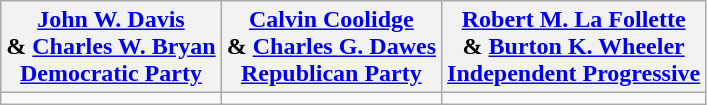<table class="wikitable" style="text-align:center;">
<tr>
<th><a href='#'>John W. Davis</a><br> & <a href='#'>Charles W. Bryan</a><br><a href='#'>Democratic Party</a></th>
<th><a href='#'>Calvin Coolidge</a><br> & <a href='#'>Charles G. Dawes</a><br><a href='#'>Republican Party</a></th>
<th><a href='#'>Robert M. La Follette</a><br> & <a href='#'>Burton K. Wheeler</a><br><a href='#'>Independent Progressive</a></th>
</tr>
<tr>
<td></td>
<td></td>
<td></td>
</tr>
</table>
